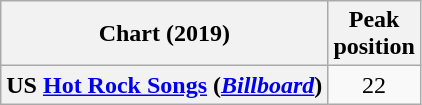<table class="wikitable plainrowheaders" style="text-align:center">
<tr>
<th>Chart (2019)</th>
<th>Peak<br>position</th>
</tr>
<tr>
<th scope="row">US <a href='#'>Hot Rock Songs</a> (<em><a href='#'>Billboard</a></em>)</th>
<td>22</td>
</tr>
</table>
